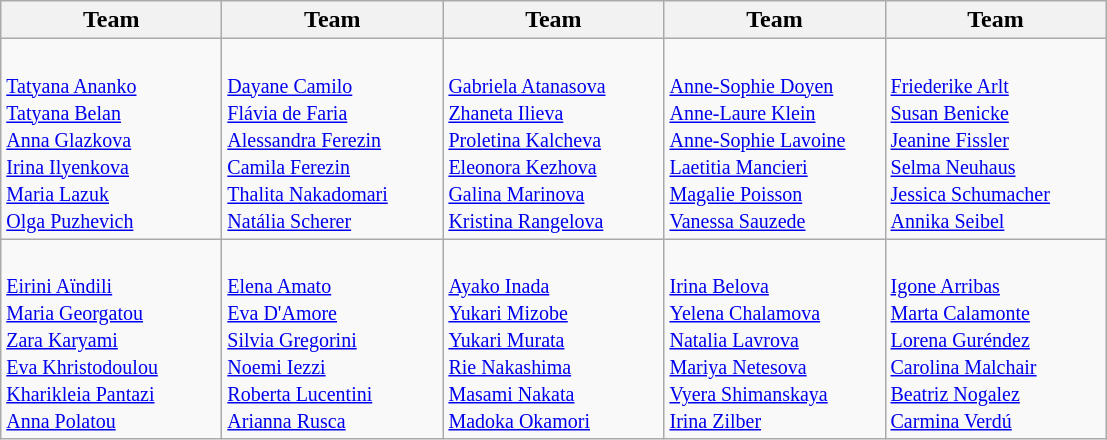<table class="wikitable" style="text-align:left;">
<tr>
<th scope="col" style="width:140px;">Team</th>
<th scope="col" style="width:140px;">Team</th>
<th scope="col" style="width:140px;">Team</th>
<th scope="col" style="width:140px;">Team</th>
<th scope="col" style="width:140px;">Team</th>
</tr>
<tr>
<td><strong></strong><br><small><a href='#'>Tatyana Ananko</a><br><a href='#'>Tatyana Belan</a><br><a href='#'>Anna Glazkova</a><br><a href='#'>Irina Ilyenkova</a><br><a href='#'>Maria Lazuk</a><br><a href='#'>Olga Puzhevich</a></small></td>
<td><strong></strong><br><small><a href='#'>Dayane Camilo</a><br><a href='#'>Flávia de Faria</a><br><a href='#'>Alessandra Ferezin</a><br><a href='#'>Camila Ferezin</a><br><a href='#'>Thalita Nakadomari</a><br><a href='#'>Natália Scherer</a></small></td>
<td><strong></strong><br><small><a href='#'>Gabriela Atanasova</a><br><a href='#'>Zhaneta Ilieva</a><br><a href='#'>Proletina Kalcheva</a><br><a href='#'>Eleonora Kezhova</a><br><a href='#'>Galina Marinova</a><br><a href='#'>Kristina Rangelova</a></small></td>
<td><strong></strong><br><small><a href='#'>Anne-Sophie Doyen</a><br><a href='#'>Anne-Laure Klein</a><br><a href='#'>Anne-Sophie Lavoine</a><br><a href='#'>Laetitia Mancieri</a><br><a href='#'>Magalie Poisson</a><br><a href='#'>Vanessa Sauzede</a></small></td>
<td><strong></strong><br><small><a href='#'>Friederike Arlt</a><br><a href='#'>Susan Benicke</a><br><a href='#'>Jeanine Fissler</a><br><a href='#'>Selma Neuhaus</a><br><a href='#'>Jessica Schumacher</a><br><a href='#'>Annika Seibel</a></small></td>
</tr>
<tr>
<td><strong></strong><br><small><a href='#'>Eirini Aϊndili</a><br><a href='#'>Maria Georgatou</a><br><a href='#'>Zara Karyami</a><br><a href='#'>Eva Khristodoulou</a><br><a href='#'>Kharikleia Pantazi</a><br><a href='#'>Anna Polatou</a></small></td>
<td><strong></strong><br><small><a href='#'>Elena Amato</a><br><a href='#'>Eva D'Amore</a><br><a href='#'>Silvia Gregorini</a><br><a href='#'>Noemi Iezzi</a><br><a href='#'>Roberta Lucentini</a><br><a href='#'>Arianna Rusca</a></small></td>
<td><strong></strong><br><small><a href='#'>Ayako Inada</a><br><a href='#'>Yukari Mizobe</a><br><a href='#'>Yukari Murata</a><br><a href='#'>Rie Nakashima</a><br><a href='#'>Masami Nakata</a><br><a href='#'>Madoka Okamori</a></small></td>
<td><strong></strong><br><small><a href='#'>Irina Belova</a><br><a href='#'>Yelena Chalamova</a><br><a href='#'>Natalia Lavrova</a><br><a href='#'>Mariya Netesova</a><br><a href='#'>Vyera Shimanskaya</a><br><a href='#'>Irina Zilber</a></small></td>
<td><strong></strong><br><small><a href='#'>Igone Arribas</a><br><a href='#'>Marta Calamonte</a><br><a href='#'>Lorena Guréndez</a><br><a href='#'>Carolina Malchair</a><br><a href='#'>Beatriz Nogalez</a><br><a href='#'>Carmina Verdú</a></small></td>
</tr>
</table>
